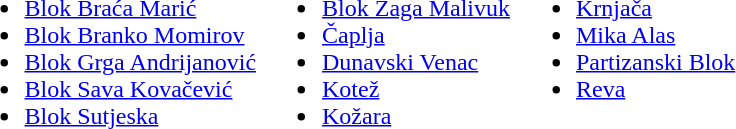<table>
<tr valign=top>
<td><br><ul><li><a href='#'>Blok Braća Marić</a></li><li><a href='#'>Blok Branko Momirov</a></li><li><a href='#'>Blok Grga Andrijanović</a></li><li><a href='#'>Blok Sava Kovačević</a></li><li><a href='#'>Blok Sutjeska</a></li></ul></td>
<td><br><ul><li><a href='#'>Blok Zaga Malivuk</a></li><li><a href='#'>Čaplja</a></li><li><a href='#'>Dunavski Venac</a></li><li><a href='#'>Kotež</a></li><li><a href='#'>Kožara</a></li></ul></td>
<td><br><ul><li><a href='#'>Krnjača</a></li><li><a href='#'>Mika Alas</a></li><li><a href='#'>Partizanski Blok</a></li><li><a href='#'>Reva</a></li></ul></td>
</tr>
</table>
